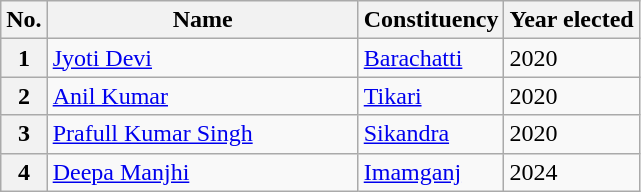<table class="wikitable sortable">
<tr>
<th>No.</th>
<th style="width:200px">Name</th>
<th>Constituency</th>
<th>Year elected</th>
</tr>
<tr>
<th>1</th>
<td><a href='#'>Jyoti Devi</a></td>
<td><a href='#'>Barachatti</a></td>
<td>2020</td>
</tr>
<tr>
<th>2</th>
<td><a href='#'>Anil Kumar</a></td>
<td><a href='#'>Tikari</a></td>
<td>2020</td>
</tr>
<tr>
<th>3</th>
<td><a href='#'>Prafull Kumar Singh</a></td>
<td><a href='#'>Sikandra</a></td>
<td>2020</td>
</tr>
<tr>
<th>4</th>
<td><a href='#'>Deepa Manjhi</a></td>
<td><a href='#'>Imamganj</a></td>
<td>2024</td>
</tr>
</table>
